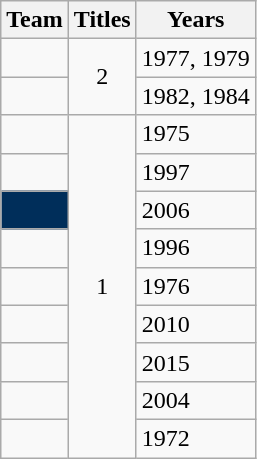<table class="wikitable sortable" style="text-align:center ">
<tr>
<th>Team</th>
<th>Titles</th>
<th>Years</th>
</tr>
<tr>
<td style=><em></em></td>
<td rowspan=2>2</td>
<td align=left>1977, 1979</td>
</tr>
<tr>
<td style=><em></em></td>
<td align=left>1982, 1984</td>
</tr>
<tr>
<td style=><em></em></td>
<td rowspan=9>1</td>
<td align=left>1975</td>
</tr>
<tr>
<td style=><em></em></td>
<td align=left>1997</td>
</tr>
<tr>
<td bgcolor=002E5A><em></em></td>
<td align=left>2006</td>
</tr>
<tr>
<td style=><em></em></td>
<td align=left>1996</td>
</tr>
<tr>
<td style=><em></em></td>
<td align=left>1976</td>
</tr>
<tr>
<td style=><em></em></td>
<td align=left>2010</td>
</tr>
<tr>
<td style=><em></em></td>
<td align=left>2015</td>
</tr>
<tr>
<td style=><em></em></td>
<td align=left>2004</td>
</tr>
<tr>
<td style=><em></em></td>
<td align=left>1972</td>
</tr>
</table>
